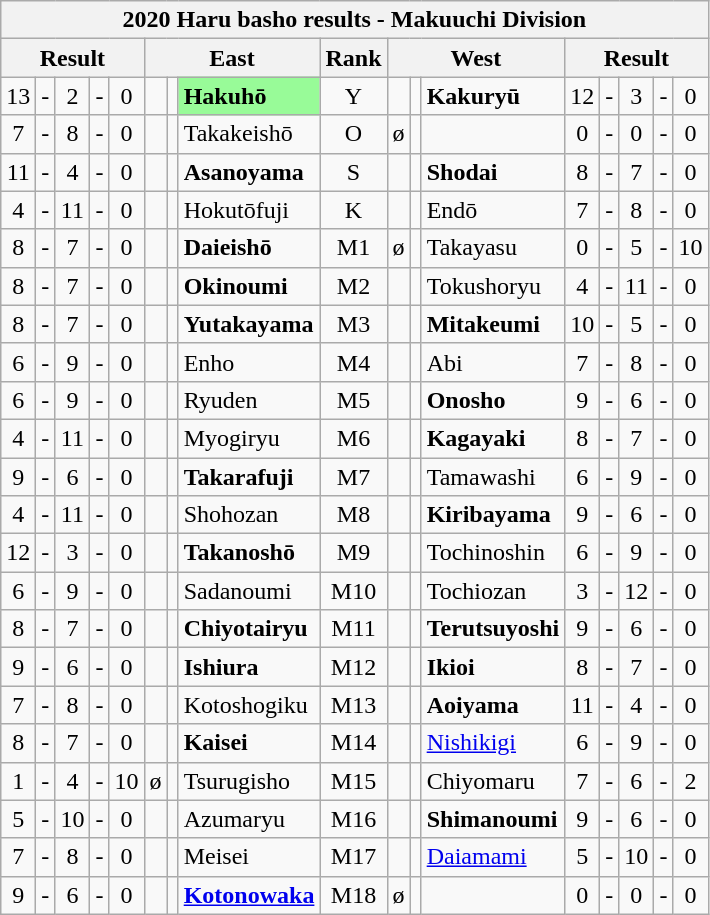<table class="wikitable">
<tr>
<th colspan="17">2020 Haru basho results - Makuuchi Division</th>
</tr>
<tr>
<th colspan="5">Result</th>
<th colspan="3">East</th>
<th>Rank</th>
<th colspan="3">West</th>
<th colspan="5">Result</th>
</tr>
<tr>
<td align=center>13</td>
<td align=center>-</td>
<td align=center>2</td>
<td align=center>-</td>
<td align=center>0</td>
<td align=center></td>
<td align=center></td>
<td style="background: PaleGreen;"><strong>Hakuhō</strong></td>
<td align=center>Y</td>
<td align=center></td>
<td align=center></td>
<td><strong>Kakuryū</strong></td>
<td align=center>12</td>
<td align=center>-</td>
<td align=center>3</td>
<td align=center>-</td>
<td align=center>0</td>
</tr>
<tr>
<td align=center>7</td>
<td align=center>-</td>
<td align=center>8</td>
<td align=center>-</td>
<td align=center>0</td>
<td align=center></td>
<td align=center></td>
<td>Takakeishō</td>
<td align=center>O</td>
<td align=center>ø</td>
<td align=center></td>
<td></td>
<td align=center>0</td>
<td align=center>-</td>
<td align=center>0</td>
<td align=center>-</td>
<td align=center>0</td>
</tr>
<tr>
<td align=center>11</td>
<td align=center>-</td>
<td align=center>4</td>
<td align=center>-</td>
<td align=center>0</td>
<td align=center></td>
<td align=center></td>
<td><strong>Asanoyama</strong></td>
<td align=center>S</td>
<td align=center></td>
<td align=center></td>
<td><strong>Shodai</strong></td>
<td align=center>8</td>
<td align=center>-</td>
<td align=center>7</td>
<td align=center>-</td>
<td align=center>0</td>
</tr>
<tr>
<td align=center>4</td>
<td align=center>-</td>
<td align=center>11</td>
<td align=center>-</td>
<td align=center>0</td>
<td align=center></td>
<td align=center></td>
<td>Hokutōfuji</td>
<td align=center>K</td>
<td align=center></td>
<td align=center></td>
<td>Endō</td>
<td align=center>7</td>
<td align=center>-</td>
<td align=center>8</td>
<td align=center>-</td>
<td align=center>0</td>
</tr>
<tr>
<td align=center>8</td>
<td align=center>-</td>
<td align=center>7</td>
<td align=center>-</td>
<td align=center>0</td>
<td align=center></td>
<td align=center></td>
<td><strong>Daieishō</strong></td>
<td align=center>M1</td>
<td align=center>ø</td>
<td align=center></td>
<td>Takayasu</td>
<td align=center>0</td>
<td align=center>-</td>
<td align=center>5</td>
<td align=center>-</td>
<td align=center>10</td>
</tr>
<tr>
<td align=center>8</td>
<td align=center>-</td>
<td align=center>7</td>
<td align=center>-</td>
<td align=center>0</td>
<td align=center></td>
<td align=center></td>
<td><strong>Okinoumi</strong></td>
<td align=center>M2</td>
<td align=center></td>
<td align=center></td>
<td>Tokushoryu</td>
<td align=center>4</td>
<td align=center>-</td>
<td align=center>11</td>
<td align=center>-</td>
<td align=center>0</td>
</tr>
<tr>
<td align=center>8</td>
<td align=center>-</td>
<td align=center>7</td>
<td align=center>-</td>
<td align=center>0</td>
<td align=center></td>
<td align=center></td>
<td><strong>Yutakayama</strong></td>
<td align=center>M3</td>
<td align=center></td>
<td align=center></td>
<td><strong>Mitakeumi</strong></td>
<td align=center>10</td>
<td align=center>-</td>
<td align=center>5</td>
<td align=center>-</td>
<td align=center>0</td>
</tr>
<tr>
<td align=center>6</td>
<td align=center>-</td>
<td align=center>9</td>
<td align=center>-</td>
<td align=center>0</td>
<td align=center></td>
<td align=center></td>
<td>Enho</td>
<td align=center>M4</td>
<td align=center></td>
<td align=center></td>
<td>Abi</td>
<td align=center>7</td>
<td align=center>-</td>
<td align=center>8</td>
<td align=center>-</td>
<td align=center>0</td>
</tr>
<tr>
<td align=center>6</td>
<td align=center>-</td>
<td align=center>9</td>
<td align=center>-</td>
<td align=center>0</td>
<td align=center></td>
<td align=center></td>
<td>Ryuden</td>
<td align=center>M5</td>
<td align=center></td>
<td align=center></td>
<td><strong>Onosho</strong></td>
<td align=center>9</td>
<td align=center>-</td>
<td align=center>6</td>
<td align=center>-</td>
<td align=center>0</td>
</tr>
<tr>
<td align=center>4</td>
<td align=center>-</td>
<td align=center>11</td>
<td align=center>-</td>
<td align=center>0</td>
<td align=center></td>
<td align=center></td>
<td>Myogiryu</td>
<td align=center>M6</td>
<td align=center></td>
<td align=center></td>
<td><strong>Kagayaki</strong></td>
<td align=center>8</td>
<td align=center>-</td>
<td align=center>7</td>
<td align=center>-</td>
<td align=center>0</td>
</tr>
<tr>
<td align=center>9</td>
<td align=center>-</td>
<td align=center>6</td>
<td align=center>-</td>
<td align=center>0</td>
<td align=center></td>
<td align=center></td>
<td><strong>Takarafuji</strong></td>
<td align=center>M7</td>
<td align=center></td>
<td align=center></td>
<td>Tamawashi</td>
<td align=center>6</td>
<td align=center>-</td>
<td align=center>9</td>
<td align=center>-</td>
<td align=center>0</td>
</tr>
<tr>
<td align=center>4</td>
<td align=center>-</td>
<td align=center>11</td>
<td align=center>-</td>
<td align=center>0</td>
<td align=center></td>
<td align=center></td>
<td>Shohozan</td>
<td align=center>M8</td>
<td align=center></td>
<td align=center></td>
<td><strong>Kiribayama</strong></td>
<td align=center>9</td>
<td align=center>-</td>
<td align=center>6</td>
<td align=center>-</td>
<td align=center>0</td>
</tr>
<tr>
<td align=center>12</td>
<td align=center>-</td>
<td align=center>3</td>
<td align=center>-</td>
<td align=center>0</td>
<td align=center></td>
<td align=center></td>
<td><strong>Takanoshō</strong></td>
<td align=center>M9</td>
<td align=center></td>
<td align=center></td>
<td>Tochinoshin</td>
<td align=center>6</td>
<td align=center>-</td>
<td align=center>9</td>
<td align=center>-</td>
<td align=center>0</td>
</tr>
<tr>
<td align=center>6</td>
<td align=center>-</td>
<td align=center>9</td>
<td align=center>-</td>
<td align=center>0</td>
<td align=center></td>
<td align=center></td>
<td>Sadanoumi</td>
<td align=center>M10</td>
<td align=center></td>
<td align=center></td>
<td>Tochiozan</td>
<td align=center>3</td>
<td align=center>-</td>
<td align=center>12</td>
<td align=center>-</td>
<td align=center>0</td>
</tr>
<tr>
<td align=center>8</td>
<td align=center>-</td>
<td align=center>7</td>
<td align=center>-</td>
<td align=center>0</td>
<td align=center></td>
<td align=center></td>
<td><strong>Chiyotairyu</strong></td>
<td align=center>M11</td>
<td align=center></td>
<td align=center></td>
<td><strong>Terutsuyoshi</strong></td>
<td align=center>9</td>
<td align=center>-</td>
<td align=center>6</td>
<td align=center>-</td>
<td align=center>0</td>
</tr>
<tr>
<td align=center>9</td>
<td align=center>-</td>
<td align=center>6</td>
<td align=center>-</td>
<td align=center>0</td>
<td align=center></td>
<td align=center></td>
<td><strong>Ishiura</strong></td>
<td align=center>M12</td>
<td align=center></td>
<td align=center></td>
<td><strong>Ikioi</strong></td>
<td align=center>8</td>
<td align=center>-</td>
<td align=center>7</td>
<td align=center>-</td>
<td align=center>0</td>
</tr>
<tr>
<td align=center>7</td>
<td align=center>-</td>
<td align=center>8</td>
<td align=center>-</td>
<td align=center>0</td>
<td align=center></td>
<td align=center></td>
<td>Kotoshogiku</td>
<td align=center>M13</td>
<td align=center></td>
<td align=center></td>
<td><strong>Aoiyama</strong></td>
<td align=center>11</td>
<td align=center>-</td>
<td align=center>4</td>
<td align=center>-</td>
<td align=center>0</td>
</tr>
<tr>
<td align=center>8</td>
<td align=center>-</td>
<td align=center>7</td>
<td align=center>-</td>
<td align=center>0</td>
<td align=center></td>
<td align=center></td>
<td><strong>Kaisei</strong></td>
<td align=center>M14</td>
<td align=center></td>
<td align=center></td>
<td><a href='#'>Nishikigi</a></td>
<td align=center>6</td>
<td align=center>-</td>
<td align=center>9</td>
<td align=center>-</td>
<td align=center>0</td>
</tr>
<tr>
<td align=center>1</td>
<td align=center>-</td>
<td align=center>4</td>
<td align=center>-</td>
<td align=center>10</td>
<td align=center>ø</td>
<td align=center></td>
<td>Tsurugisho</td>
<td align=center>M15</td>
<td align=center></td>
<td align=center></td>
<td>Chiyomaru</td>
<td align=center>7</td>
<td align=center>-</td>
<td align=center>6</td>
<td align=center>-</td>
<td align=center>2</td>
</tr>
<tr>
<td align=center>5</td>
<td align=center>-</td>
<td align=center>10</td>
<td align=center>-</td>
<td align=center>0</td>
<td align=center></td>
<td align=center></td>
<td>Azumaryu</td>
<td align=center>M16</td>
<td align=center></td>
<td align=center></td>
<td><strong>Shimanoumi</strong></td>
<td align=center>9</td>
<td align=center>-</td>
<td align=center>6</td>
<td align=center>-</td>
<td align=center>0</td>
</tr>
<tr>
<td align=center>7</td>
<td align=center>-</td>
<td align=center>8</td>
<td align=center>-</td>
<td align=center>0</td>
<td align=center></td>
<td align=center></td>
<td>Meisei</td>
<td align=center>M17</td>
<td align=center></td>
<td align=center></td>
<td><a href='#'>Daiamami</a></td>
<td align=center>5</td>
<td align=center>-</td>
<td align=center>10</td>
<td align=center>-</td>
<td align=center>0</td>
</tr>
<tr>
<td align=center>9</td>
<td align=center>-</td>
<td align=center>6</td>
<td align=center>-</td>
<td align=center>0</td>
<td align=center></td>
<td align=center></td>
<td><strong><a href='#'>Kotonowaka</a></strong></td>
<td align=center>M18</td>
<td align=center>ø</td>
<td align=center></td>
<td></td>
<td align=center>0</td>
<td align=center>-</td>
<td align=center>0</td>
<td align=center>-</td>
<td align=center>0</td>
</tr>
</table>
